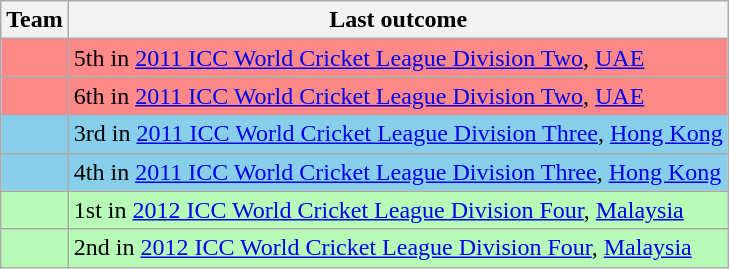<table class="wikitable">
<tr>
<th>Team</th>
<th>Last outcome</th>
</tr>
<tr style="background:#FF8888;">
<td></td>
<td>5th in <a href='#'>2011 ICC World Cricket League Division Two</a>, <a href='#'>UAE</a></td>
</tr>
<tr style="background:#FF8888;">
<td></td>
<td>6th in <a href='#'>2011 ICC World Cricket League Division Two</a>, <a href='#'>UAE</a></td>
</tr>
<tr style="background:skyblue;">
<td></td>
<td>3rd in <a href='#'>2011 ICC World Cricket League Division Three</a>, <a href='#'>Hong Kong</a></td>
</tr>
<tr style="background:skyblue;">
<td></td>
<td>4th in <a href='#'>2011 ICC World Cricket League Division Three</a>, <a href='#'>Hong Kong</a></td>
</tr>
<tr style="background:#b6fcb6;">
<td></td>
<td>1st in <a href='#'>2012 ICC World Cricket League Division Four</a>, <a href='#'>Malaysia</a></td>
</tr>
<tr style="background:#b6fcb6;">
<td></td>
<td>2nd in <a href='#'>2012 ICC World Cricket League Division Four</a>, <a href='#'>Malaysia</a></td>
</tr>
</table>
